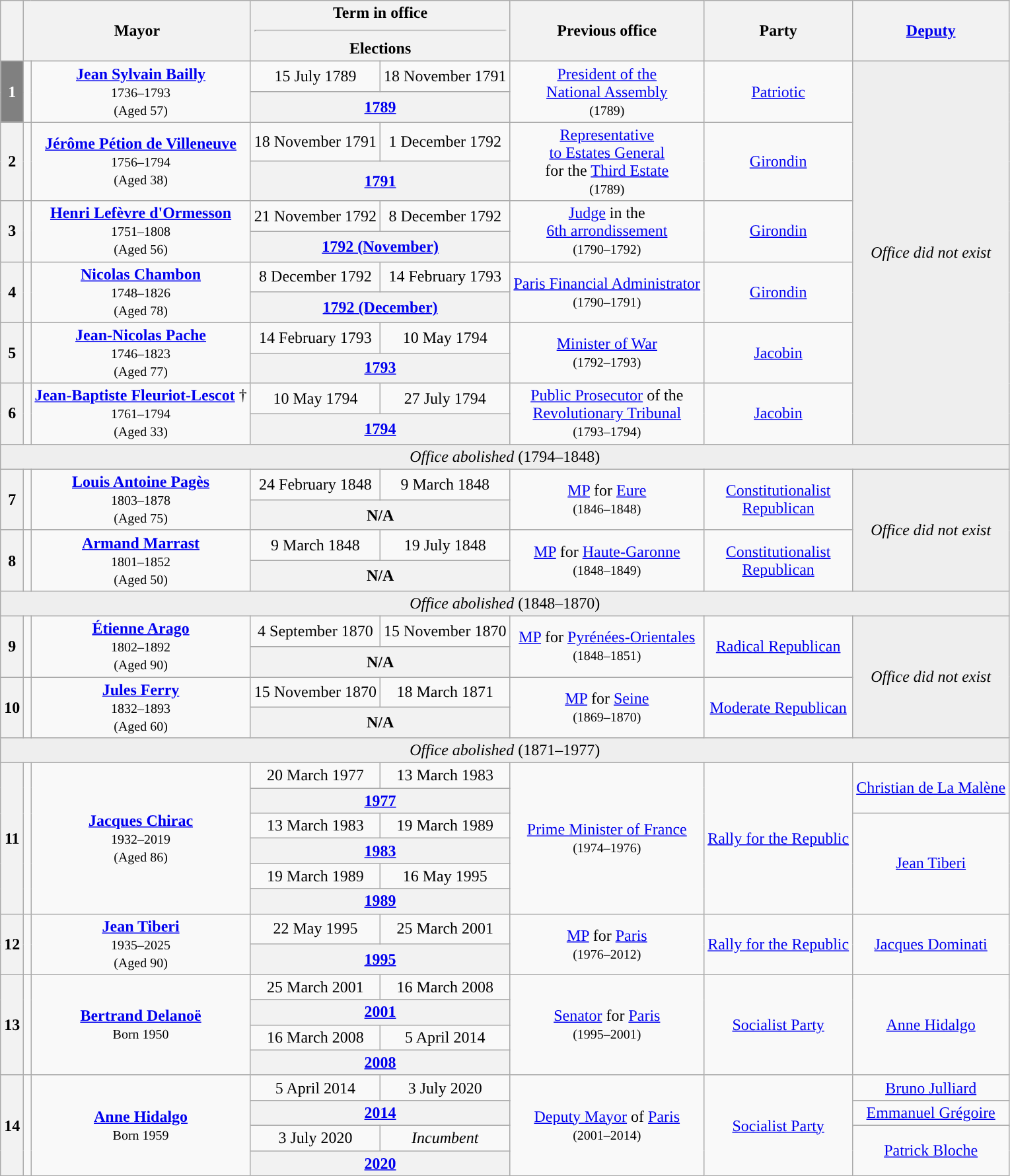<table class="wikitable plainrowheaders" style="text-align:center">
<tr>
<th></th>
<th colspan=2>Mayor</th>
<th colspan=2>Term in office<hr>Elections</th>
<th>Previous office</th>
<th>Party</th>
<th><a href='#'>Deputy</a></th>
</tr>
<tr>
<th rowspan=2 style="background:#808080; color:white">1</th>
<td rowspan=2></td>
<td rowspan=2><strong><a href='#'>Jean Sylvain Bailly</a></strong><br><small>1736–1793<br>(Aged 57)</small></td>
<td>15 July 1789</td>
<td>18 November 1791</td>
<td rowspan=2><a href='#'>President of the<br>National Assembly</a><br><small>(1789)</small></td>
<td rowspan=2><a href='#'>Patriotic</a></td>
<td rowspan=12 bgcolor=#EEEEEE><em>Office did not exist</em></td>
</tr>
<tr>
<th scope=row style="text-align:center" colspan=2 class=nowrap><a href='#'>1789</a></th>
</tr>
<tr>
<th rowspan=2 style="background:">2</th>
<td rowspan=2></td>
<td rowspan=2><strong><a href='#'>Jérôme Pétion de Villeneuve</a></strong><br><small>1756–1794<br>(Aged 38)</small></td>
<td>18 November 1791</td>
<td>1 December 1792</td>
<td rowspan=2><a href='#'>Representative<br>to Estates General</a><br>for the <a href='#'>Third Estate</a><br><small>(1789)</small></td>
<td rowspan=2><a href='#'>Girondin</a></td>
</tr>
<tr>
<th scope=row style="text-align:center" colspan=2 class=nowrap><a href='#'>1791</a></th>
</tr>
<tr>
<th rowspan=2 style="background:">3</th>
<td rowspan=2></td>
<td rowspan=2><strong><a href='#'>Henri Lefèvre d'Ormesson</a></strong><br><small>1751–1808<br>(Aged 56)</small></td>
<td>21 November 1792</td>
<td>8 December 1792</td>
<td rowspan=2><a href='#'>Judge</a> in the<br><a href='#'>6th arrondissement</a><br><small>(1790–1792)</small></td>
<td rowspan=2><a href='#'>Girondin</a></td>
</tr>
<tr>
<th scope=row style="text-align:center" colspan=2 class=nowrap><a href='#'>1792 (November)</a></th>
</tr>
<tr>
<th rowspan=2 style="background:">4</th>
<td rowspan=2></td>
<td rowspan=2><strong><a href='#'>Nicolas Chambon</a></strong><br><small>1748–1826<br>(Aged 78)</small></td>
<td>8 December 1792</td>
<td>14 February 1793</td>
<td rowspan=2><a href='#'>Paris Financial Administrator</a><br><small>(1790–1791)</small></td>
<td rowspan=2><a href='#'>Girondin</a></td>
</tr>
<tr>
<th scope=row style="text-align:center" colspan=2 class=nowrap><a href='#'>1792 (December)</a></th>
</tr>
<tr>
<th rowspan=2 style="background:">5</th>
<td rowspan=2></td>
<td rowspan=2><strong><a href='#'>Jean-Nicolas Pache</a></strong><br><small>1746–1823<br>(Aged 77)</small></td>
<td>14 February 1793</td>
<td>10 May 1794</td>
<td rowspan=2><a href='#'>Minister of War</a><br><small>(1792–1793)</small></td>
<td rowspan=2><a href='#'>Jacobin</a></td>
</tr>
<tr>
<th scope=row style="text-align:center" colspan=2 class=nowrap><a href='#'>1793</a></th>
</tr>
<tr>
<th rowspan=2 style="background:">6</th>
<td rowspan=2></td>
<td rowspan=2><strong><a href='#'>Jean-Baptiste Fleuriot-Lescot</a></strong> †<br><small>1761–1794<br>(Aged 33)</small></td>
<td>10 May 1794</td>
<td>27 July 1794</td>
<td rowspan=2><a href='#'>Public Prosecutor</a> of the<br><a href='#'>Revolutionary Tribunal</a><br><small>(1793–1794)</small></td>
<td rowspan=2><a href='#'>Jacobin</a></td>
</tr>
<tr>
<th scope=row style="text-align:center" colspan=2 class=nowrap><a href='#'>1794</a></th>
</tr>
<tr>
<td colspan=8 bgcolor=#EEEEEE><em>Office abolished</em> (1794–1848)</td>
</tr>
<tr>
<th rowspan=2 style="background:">7</th>
<td rowspan=2></td>
<td rowspan=2><strong><a href='#'>Louis Antoine Pagès</a></strong><br><small>1803–1878<br>(Aged 75)</small></td>
<td>24 February 1848</td>
<td>9 March 1848</td>
<td rowspan=2><a href='#'>MP</a> for <a href='#'>Eure</a><br><small>(1846–1848)</small></td>
<td rowspan=2><a href='#'>Constitutionalist<br>Republican</a></td>
<td rowspan=4 bgcolor=#EEEEEE><em>Office did not exist</em></td>
</tr>
<tr>
<th scope=row style="text-align:center" colspan=2 class=nowrap>N/A</th>
</tr>
<tr>
<th rowspan=2 style="background:">8</th>
<td rowspan=2></td>
<td rowspan=2><strong><a href='#'>Armand Marrast</a></strong><br><small>1801–1852<br>(Aged 50)</small></td>
<td>9 March 1848</td>
<td>19 July 1848</td>
<td rowspan=2><a href='#'>MP</a> for <a href='#'>Haute-Garonne</a><br><small>(1848–1849)</small></td>
<td rowspan=2><a href='#'>Constitutionalist<br>Republican</a></td>
</tr>
<tr>
<th scope=row style="text-align:center" colspan=2 class=nowrap>N/A</th>
</tr>
<tr>
<td colspan=8 bgcolor=#EEEEEE><em>Office abolished</em> (1848–1870)</td>
</tr>
<tr>
<th rowspan=2 style="background:">9</th>
<td rowspan=2></td>
<td rowspan=2><strong><a href='#'>Étienne Arago</a></strong><br><small>1802–1892<br>(Aged 90)</small></td>
<td>4 September 1870</td>
<td>15 November 1870</td>
<td rowspan=2><a href='#'>MP</a> for <a href='#'>Pyrénées-Orientales</a><br><small>(1848–1851)</small></td>
<td rowspan=2><a href='#'>Radical Republican</a></td>
<td rowspan=4 bgcolor=#EEEEEE><em>Office did not exist</em></td>
</tr>
<tr>
<th scope=row style="text-align:center" colspan=2 class=nowrap>N/A</th>
</tr>
<tr>
<th rowspan=2 style="background:">10</th>
<td rowspan=2></td>
<td rowspan=2><strong><a href='#'>Jules Ferry</a></strong><br><small>1832–1893<br>(Aged 60)</small></td>
<td>15 November 1870</td>
<td>18 March 1871</td>
<td rowspan=2><a href='#'>MP</a> for <a href='#'>Seine</a><br><small>(1869–1870)</small></td>
<td rowspan=2><a href='#'>Moderate Republican</a></td>
</tr>
<tr>
<th scope=row style="text-align:center" colspan=2 class=nowrap>N/A</th>
</tr>
<tr>
<td colspan=8 bgcolor=#EEEEEE><em>Office abolished</em> (1871–1977)</td>
</tr>
<tr>
<th rowspan=6 style="background:">11</th>
<td rowspan=6></td>
<td rowspan=6><strong><a href='#'>Jacques Chirac</a></strong><br><small>1932–2019<br>(Aged 86)</small></td>
<td>20 March 1977</td>
<td>13 March 1983</td>
<td rowspan=6><a href='#'>Prime Minister of France</a><br><small>(1974–1976)</small></td>
<td rowspan=6><a href='#'>Rally for the Republic</a></td>
<td rowspan=2><a href='#'>Christian de La Malène</a></td>
</tr>
<tr>
<th scope=row style="text-align:center" colspan=2 class=nowrap><a href='#'>1977</a></th>
</tr>
<tr>
<td>13 March 1983</td>
<td>19 March 1989</td>
<td rowspan=4><a href='#'>Jean Tiberi</a></td>
</tr>
<tr>
<th scope=row style="text-align:center" colspan=2 class=nowrap><a href='#'>1983</a></th>
</tr>
<tr>
<td>19 March 1989</td>
<td>16 May 1995</td>
</tr>
<tr>
<th scope=row style="text-align:center" colspan=2 class=nowrap><a href='#'>1989</a></th>
</tr>
<tr>
<th rowspan=2 style="background:">12</th>
<td rowspan=2></td>
<td rowspan=2><strong><a href='#'>Jean Tiberi</a></strong><br><small>1935–2025<br>(Aged 90)</small></td>
<td>22 May 1995</td>
<td>25 March 2001</td>
<td rowspan=2><a href='#'>MP</a> for <a href='#'>Paris</a><br><small>(1976–2012)</small></td>
<td rowspan=2><a href='#'>Rally for the Republic</a></td>
<td rowspan=2><a href='#'>Jacques Dominati</a></td>
</tr>
<tr>
<th scope=row style="text-align:center" colspan=2 class=nowrap><a href='#'>1995</a></th>
</tr>
<tr>
<th rowspan=4 style="background:">13</th>
<td rowspan=4></td>
<td rowspan=4><strong><a href='#'>Bertrand Delanoë</a></strong><br><small>Born 1950</small></td>
<td>25 March 2001</td>
<td>16 March 2008</td>
<td rowspan=4><a href='#'>Senator</a> for <a href='#'>Paris</a><br><small>(1995–2001)</small></td>
<td rowspan=4><a href='#'>Socialist Party</a></td>
<td rowspan=4><a href='#'>Anne Hidalgo</a></td>
</tr>
<tr>
<th scope=row style="text-align:center" colspan=2 class=nowrap><a href='#'>2001</a></th>
</tr>
<tr>
<td>16 March 2008</td>
<td>5 April 2014</td>
</tr>
<tr>
<th scope=row style="text-align:center" colspan=2 class=nowrap><a href='#'>2008</a></th>
</tr>
<tr>
<th rowspan=6 style="background:">14</th>
<td rowspan=6></td>
<td rowspan=6><strong><a href='#'>Anne Hidalgo</a></strong><br><small>Born 1959</small></td>
<td>5 April 2014</td>
<td>3 July 2020</td>
<td rowspan=6><a href='#'>Deputy Mayor</a> of <a href='#'>Paris</a><br><small>(2001–2014)</small></td>
<td rowspan=6><a href='#'>Socialist Party</a></td>
<td rowspan="2"><a href='#'>Bruno Julliard</a></td>
</tr>
<tr>
<th scope=row style="text-align:center" rowspan=2 colspan=2 class=nowrap><a href='#'>2014</a></th>
</tr>
<tr>
<td rowspan="2"><a href='#'>Emmanuel Grégoire</a></td>
</tr>
<tr>
<td rowspan="2">3 July 2020</td>
<td rowspan="2"><em>Incumbent</em></td>
</tr>
<tr>
<td rowspan="2"><a href='#'>Patrick Bloche</a></td>
</tr>
<tr>
<th scope=row style="text-align:center" rowspan=2 colspan=2 class=nowrap><a href='#'>2020</a></th>
</tr>
</table>
